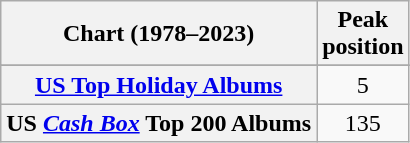<table class="wikitable sortable plainrowheaders" style="text-align:center">
<tr>
<th scope="col">Chart (1978–2023)</th>
<th scope="col">Peak<br>position</th>
</tr>
<tr>
</tr>
<tr>
</tr>
<tr>
<th scope="row"><a href='#'>US Top Holiday Albums</a></th>
<td>5</td>
</tr>
<tr>
<th scope="row">US <em><a href='#'>Cash Box</a></em> Top 200 Albums</th>
<td align="center">135</td>
</tr>
</table>
